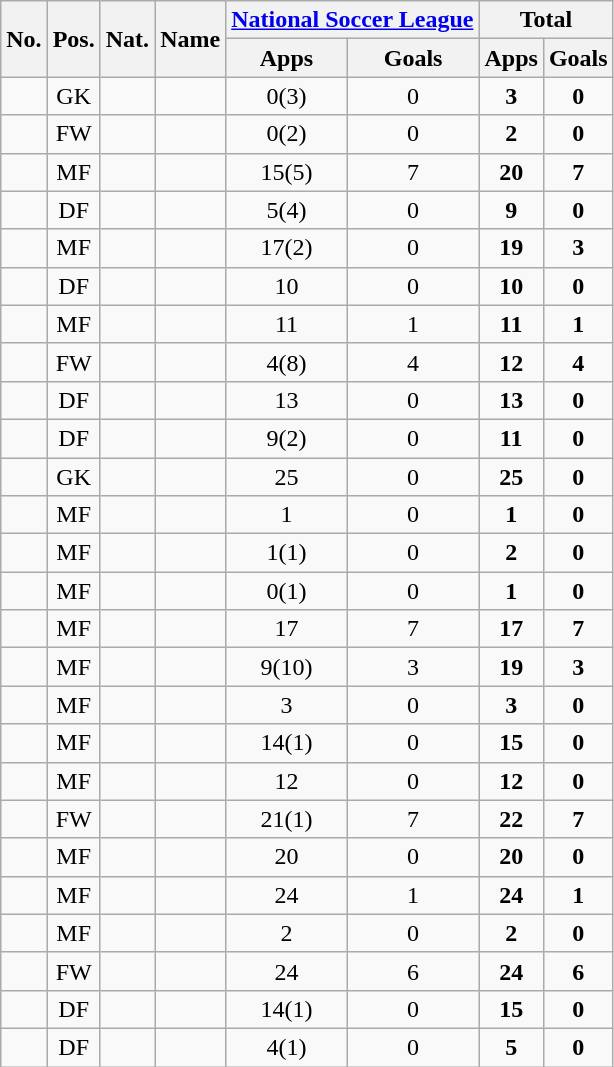<table class="wikitable sortable" style="text-align:center">
<tr>
<th rowspan="2">No.</th>
<th rowspan="2">Pos.</th>
<th rowspan="2">Nat.</th>
<th rowspan="2">Name</th>
<th colspan="2"><a href='#'>National Soccer League</a></th>
<th colspan="2">Total</th>
</tr>
<tr>
<th>Apps</th>
<th>Goals</th>
<th>Apps</th>
<th>Goals</th>
</tr>
<tr>
<td></td>
<td>GK</td>
<td></td>
<td align=left></td>
<td>0(3)</td>
<td>0</td>
<td><strong>3</strong></td>
<td><strong>0</strong></td>
</tr>
<tr>
<td></td>
<td>FW</td>
<td></td>
<td align=left></td>
<td>0(2)</td>
<td>0</td>
<td><strong>2</strong></td>
<td><strong>0</strong></td>
</tr>
<tr>
<td></td>
<td>MF</td>
<td></td>
<td align=left></td>
<td>15(5)</td>
<td>7</td>
<td><strong>20</strong></td>
<td><strong>7</strong></td>
</tr>
<tr>
<td></td>
<td>DF</td>
<td></td>
<td align=left></td>
<td>5(4)</td>
<td>0</td>
<td><strong>9</strong></td>
<td><strong>0</strong></td>
</tr>
<tr>
<td></td>
<td>MF</td>
<td></td>
<td align=left></td>
<td>17(2)</td>
<td>0</td>
<td><strong>19</strong></td>
<td><strong>3</strong></td>
</tr>
<tr>
<td></td>
<td>DF</td>
<td></td>
<td align=left></td>
<td>10</td>
<td>0</td>
<td><strong>10</strong></td>
<td><strong>0</strong></td>
</tr>
<tr>
<td></td>
<td>MF</td>
<td></td>
<td align=left></td>
<td>11</td>
<td>1</td>
<td><strong>11</strong></td>
<td><strong>1</strong></td>
</tr>
<tr>
<td></td>
<td>FW</td>
<td></td>
<td align=left></td>
<td>4(8)</td>
<td>4</td>
<td><strong>12</strong></td>
<td><strong>4</strong></td>
</tr>
<tr>
<td></td>
<td>DF</td>
<td></td>
<td align=left></td>
<td>13</td>
<td>0</td>
<td><strong>13</strong></td>
<td><strong>0</strong></td>
</tr>
<tr>
<td></td>
<td>DF</td>
<td></td>
<td align=left></td>
<td>9(2)</td>
<td>0</td>
<td><strong>11</strong></td>
<td><strong>0</strong></td>
</tr>
<tr>
<td></td>
<td>GK</td>
<td></td>
<td align=left></td>
<td>25</td>
<td>0</td>
<td><strong>25</strong></td>
<td><strong>0</strong></td>
</tr>
<tr>
<td></td>
<td>MF</td>
<td></td>
<td align=left></td>
<td>1</td>
<td>0</td>
<td><strong>1</strong></td>
<td><strong>0</strong></td>
</tr>
<tr>
<td></td>
<td>MF</td>
<td></td>
<td align=left></td>
<td>1(1)</td>
<td>0</td>
<td><strong>2</strong></td>
<td><strong>0</strong></td>
</tr>
<tr>
<td></td>
<td>MF</td>
<td></td>
<td align=left></td>
<td>0(1)</td>
<td>0</td>
<td><strong>1</strong></td>
<td><strong>0</strong></td>
</tr>
<tr>
<td></td>
<td>MF</td>
<td></td>
<td align=left></td>
<td>17</td>
<td>7</td>
<td><strong>17</strong></td>
<td><strong>7</strong></td>
</tr>
<tr>
<td></td>
<td>MF</td>
<td></td>
<td align=left></td>
<td>9(10)</td>
<td>3</td>
<td><strong>19</strong></td>
<td><strong>3</strong></td>
</tr>
<tr>
<td></td>
<td>MF</td>
<td></td>
<td align=left></td>
<td>3</td>
<td>0</td>
<td><strong>3</strong></td>
<td><strong>0</strong></td>
</tr>
<tr>
<td></td>
<td>MF</td>
<td></td>
<td align=left></td>
<td>14(1)</td>
<td>0</td>
<td><strong>15</strong></td>
<td><strong>0</strong></td>
</tr>
<tr>
<td></td>
<td>MF</td>
<td></td>
<td align=left></td>
<td>12</td>
<td>0</td>
<td><strong>12</strong></td>
<td><strong>0</strong></td>
</tr>
<tr>
<td></td>
<td>FW</td>
<td></td>
<td align=left></td>
<td>21(1)</td>
<td>7</td>
<td><strong>22</strong></td>
<td><strong>7</strong></td>
</tr>
<tr>
<td></td>
<td>MF</td>
<td></td>
<td align=left></td>
<td>20</td>
<td>0</td>
<td><strong>20</strong></td>
<td><strong>0</strong></td>
</tr>
<tr>
<td></td>
<td>MF</td>
<td></td>
<td align=left></td>
<td>24</td>
<td>1</td>
<td><strong>24</strong></td>
<td><strong>1</strong></td>
</tr>
<tr>
<td></td>
<td>MF</td>
<td></td>
<td align=left></td>
<td>2</td>
<td>0</td>
<td><strong>2</strong></td>
<td><strong>0</strong></td>
</tr>
<tr>
<td></td>
<td>FW</td>
<td></td>
<td align=left></td>
<td>24</td>
<td>6</td>
<td><strong>24</strong></td>
<td><strong>6</strong></td>
</tr>
<tr>
<td></td>
<td>DF</td>
<td></td>
<td align=left></td>
<td>14(1)</td>
<td>0</td>
<td><strong>15</strong></td>
<td><strong>0</strong></td>
</tr>
<tr>
<td></td>
<td>DF</td>
<td></td>
<td align=left></td>
<td>4(1)</td>
<td>0</td>
<td><strong>5</strong></td>
<td><strong>0</strong></td>
</tr>
</table>
